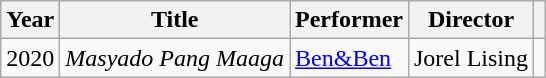<table class="wikitable">
<tr>
<th>Year</th>
<th>Title</th>
<th>Performer</th>
<th>Director</th>
<th></th>
</tr>
<tr>
<td>2020</td>
<td><em>Masyado Pang Maaga</em></td>
<td><a href='#'>Ben&Ben</a></td>
<td>Jorel Lising</td>
<td></td>
</tr>
</table>
